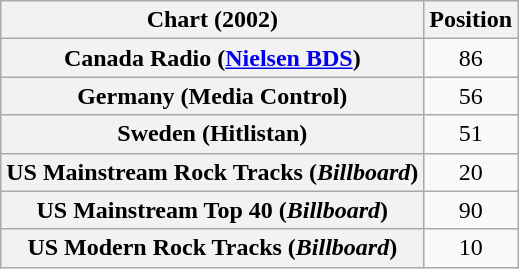<table class="wikitable sortable plainrowheaders" style="text-align:center">
<tr>
<th scope="col">Chart (2002)</th>
<th scope="col">Position</th>
</tr>
<tr>
<th scope="row">Canada Radio (<a href='#'>Nielsen BDS</a>)</th>
<td>86</td>
</tr>
<tr>
<th scope="row">Germany (Media Control)</th>
<td>56</td>
</tr>
<tr>
<th scope="row">Sweden (Hitlistan)</th>
<td>51</td>
</tr>
<tr>
<th scope="row">US Mainstream Rock Tracks (<em>Billboard</em>)</th>
<td>20</td>
</tr>
<tr>
<th scope="row">US Mainstream Top 40 (<em>Billboard</em>)</th>
<td>90</td>
</tr>
<tr>
<th scope="row">US Modern Rock Tracks (<em>Billboard</em>)</th>
<td>10</td>
</tr>
</table>
